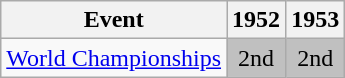<table class="wikitable">
<tr>
<th>Event</th>
<th>1952</th>
<th>1953</th>
</tr>
<tr>
<td><a href='#'>World Championships</a></td>
<td align="center" bgcolor="silver">2nd</td>
<td align="center" bgcolor="silver">2nd</td>
</tr>
</table>
